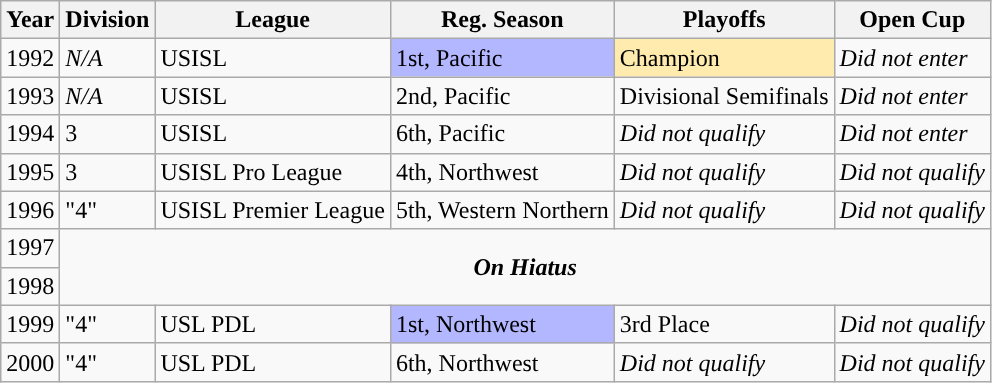<table class="wikitable">
<tr>
<th>Year</th>
<th>Division</th>
<th>League</th>
<th>Reg. Season</th>
<th>Playoffs</th>
<th>Open Cup</th>
</tr>
<tr>
<td>1992</td>
<td><em>N/A</em></td>
<td>USISL</td>
<td bgcolor="B3B7FF">1st, Pacific</td>
<td bgcolor="FFEBAD">Champion</td>
<td><em>Did not enter</em></td>
</tr>
<tr>
<td>1993</td>
<td><em>N/A</em></td>
<td>USISL</td>
<td>2nd, Pacific</td>
<td>Divisional Semifinals</td>
<td><em>Did not enter</em></td>
</tr>
<tr>
<td>1994</td>
<td>3</td>
<td>USISL</td>
<td>6th, Pacific</td>
<td><em>Did not qualify</em></td>
<td><em>Did not enter</em></td>
</tr>
<tr>
<td>1995</td>
<td>3</td>
<td>USISL Pro League</td>
<td>4th, Northwest</td>
<td><em>Did not qualify</em></td>
<td><em>Did not qualify</em></td>
</tr>
<tr>
<td>1996</td>
<td>"4"</td>
<td>USISL Premier League</td>
<td>5th, Western Northern</td>
<td><em>Did not qualify</em></td>
<td><em>Did not qualify</em></td>
</tr>
<tr>
<td>1997</td>
<td rowspan=2 colspan=6 align=center><strong><em>On Hiatus</em></strong></td>
</tr>
<tr>
<td>1998</td>
</tr>
<tr>
<td>1999</td>
<td>"4"</td>
<td>USL PDL</td>
<td bgcolor="B3B7FF">1st, Northwest</td>
<td>3rd Place</td>
<td><em>Did not qualify</em></td>
</tr>
<tr>
<td>2000</td>
<td>"4"</td>
<td>USL PDL</td>
<td>6th, Northwest</td>
<td><em>Did not qualify</em></td>
<td><em>Did not qualify</em></td>
</tr>
</table>
